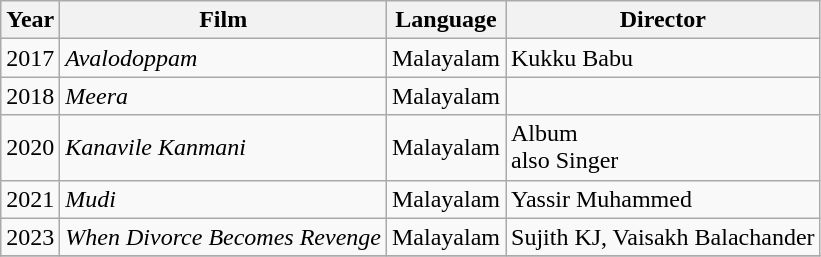<table class="wikitable sortable">
<tr>
<th>Year</th>
<th>Film</th>
<th>Language</th>
<th>Director</th>
</tr>
<tr>
<td>2017</td>
<td><em>Avalodoppam</em></td>
<td>Malayalam</td>
<td>Kukku Babu</td>
</tr>
<tr>
<td>2018</td>
<td><em>Meera</em></td>
<td>Malayalam</td>
<td></td>
</tr>
<tr>
<td>2020</td>
<td><em>Kanavile Kanmani</em></td>
<td>Malayalam</td>
<td>Album <br>also Singer</td>
</tr>
<tr>
<td>2021</td>
<td><em>Mudi</em></td>
<td>Malayalam</td>
<td>Yassir Muhammed</td>
</tr>
<tr>
<td>2023</td>
<td><em>When Divorce Becomes Revenge</em></td>
<td>Malayalam</td>
<td>Sujith KJ, Vaisakh Balachander</td>
</tr>
<tr>
</tr>
</table>
